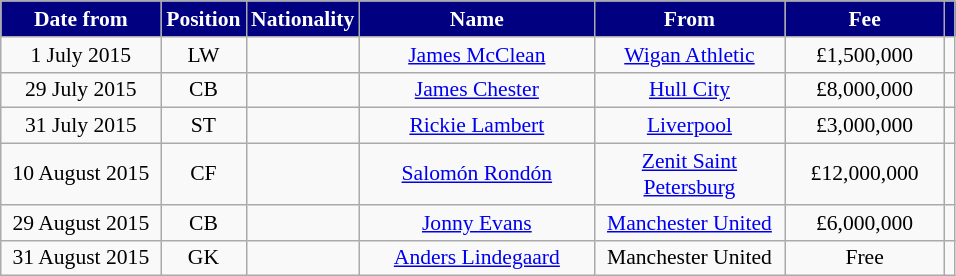<table class="wikitable" style="text-align:center; font-size:90%; ">
<tr>
<th style="background:#000080; color:#FFFFFF; width:100px;">Date from</th>
<th style="background:#000080; color:#FFFFFF; width:50px;">Position</th>
<th style="background:#000080; color:#FFFFFF; width:50px;">Nationality</th>
<th style="background:#000080; color:#FFFFFF; width:150px;">Name</th>
<th style="background:#000080; color:#FFFFFF; width:120px;">From</th>
<th style="background:#000080; color:#FFFFFF; width:100px;">Fee</th>
<th style="background:#000080; color:#FFFFFF;"></th>
</tr>
<tr>
<td>1 July 2015</td>
<td>LW</td>
<td></td>
<td><a href='#'>James McClean</a></td>
<td><a href='#'>Wigan Athletic</a></td>
<td>£1,500,000</td>
<td></td>
</tr>
<tr>
<td>29 July 2015</td>
<td>CB</td>
<td></td>
<td><a href='#'>James Chester</a></td>
<td><a href='#'>Hull City</a></td>
<td>£8,000,000</td>
<td></td>
</tr>
<tr>
<td>31 July 2015</td>
<td>ST</td>
<td></td>
<td><a href='#'>Rickie Lambert</a></td>
<td><a href='#'>Liverpool</a></td>
<td>£3,000,000</td>
<td></td>
</tr>
<tr>
<td>10 August 2015</td>
<td>CF</td>
<td></td>
<td><a href='#'>Salomón Rondón</a></td>
<td><a href='#'>Zenit Saint Petersburg</a></td>
<td>£12,000,000</td>
<td></td>
</tr>
<tr>
<td>29 August 2015</td>
<td>CB</td>
<td></td>
<td><a href='#'>Jonny Evans</a></td>
<td><a href='#'>Manchester United</a></td>
<td>£6,000,000</td>
<td></td>
</tr>
<tr>
<td>31 August 2015</td>
<td>GK</td>
<td></td>
<td><a href='#'>Anders Lindegaard</a></td>
<td>Manchester United</td>
<td>Free</td>
<td></td>
</tr>
</table>
